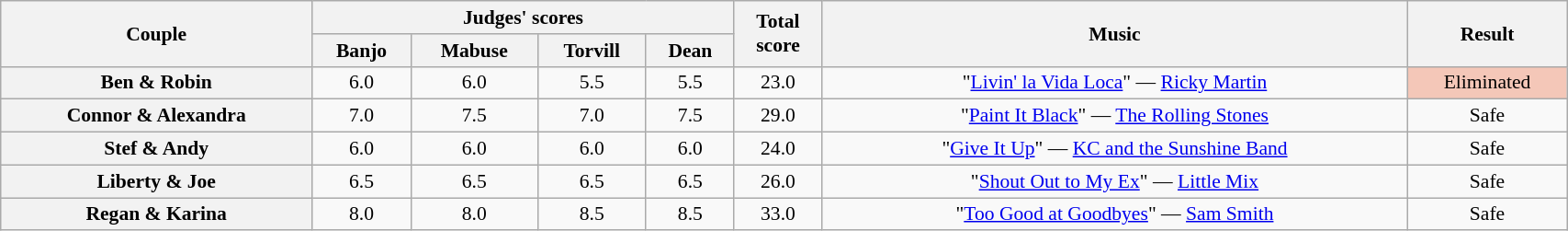<table class="wikitable sortable" style="text-align:center; font-size:90%; width:90%">
<tr>
<th scope="col" rowspan=2>Couple</th>
<th scope="col" colspan=4 class="unsortable">Judges' scores</th>
<th scope="col" rowspan=2>Total<br>score</th>
<th scope="col" rowspan=2 class="unsortable">Music</th>
<th scope="col" rowspan=2 class="unsortable">Result</th>
</tr>
<tr>
<th class="unsortable">Banjo</th>
<th class="unsortable">Mabuse</th>
<th class="unsortable">Torvill</th>
<th class="unsortable">Dean</th>
</tr>
<tr>
<th scope="row">Ben & Robin</th>
<td>6.0</td>
<td>6.0</td>
<td>5.5</td>
<td>5.5</td>
<td>23.0</td>
<td>"<a href='#'>Livin' la Vida Loca</a>" — <a href='#'>Ricky Martin</a></td>
<td bgcolor="f4c7b8">Eliminated</td>
</tr>
<tr>
<th scope="row">Connor & Alexandra</th>
<td>7.0</td>
<td>7.5</td>
<td>7.0</td>
<td>7.5</td>
<td>29.0</td>
<td>"<a href='#'>Paint It Black</a>" — <a href='#'>The Rolling Stones</a></td>
<td>Safe</td>
</tr>
<tr>
<th scope="row">Stef & Andy</th>
<td>6.0</td>
<td>6.0</td>
<td>6.0</td>
<td>6.0</td>
<td>24.0</td>
<td>"<a href='#'>Give It Up</a>" — <a href='#'>KC and the Sunshine Band</a></td>
<td>Safe</td>
</tr>
<tr>
<th scope="row">Liberty & Joe</th>
<td>6.5</td>
<td>6.5</td>
<td>6.5</td>
<td>6.5</td>
<td>26.0</td>
<td>"<a href='#'>Shout Out to My Ex</a>" — <a href='#'>Little Mix</a></td>
<td>Safe</td>
</tr>
<tr>
<th scope="row">Regan & Karina</th>
<td>8.0</td>
<td>8.0</td>
<td>8.5</td>
<td>8.5</td>
<td>33.0</td>
<td>"<a href='#'>Too Good at Goodbyes</a>" — <a href='#'>Sam Smith</a></td>
<td>Safe</td>
</tr>
</table>
